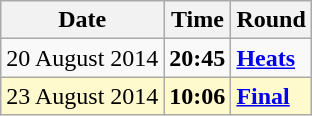<table class="wikitable">
<tr>
<th>Date</th>
<th>Time</th>
<th>Round</th>
</tr>
<tr>
<td>20 August 2014</td>
<td><strong>20:45</strong></td>
<td><strong><a href='#'>Heats</a></strong></td>
</tr>
<tr style=background:lemonchiffon>
<td>23 August 2014</td>
<td><strong>10:06</strong></td>
<td><strong><a href='#'>Final</a></strong></td>
</tr>
</table>
